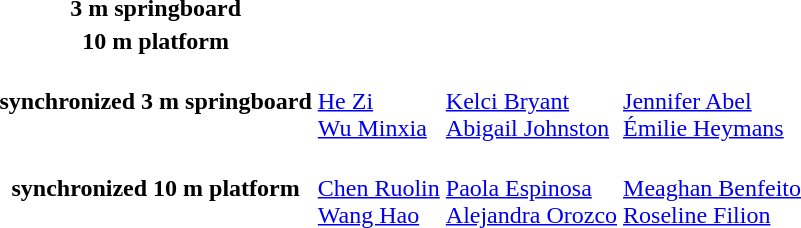<table>
<tr>
<th scope="row">3 m springboard<br></th>
<td></td>
<td></td>
<td></td>
</tr>
<tr>
<th scope="row">10 m platform<br></th>
<td></td>
<td></td>
<td></td>
</tr>
<tr>
<th scope="row">synchronized 3 m springboard<br></th>
<td><br><a href='#'>He Zi</a><br><a href='#'>Wu Minxia</a></td>
<td><br><a href='#'>Kelci Bryant</a><br><a href='#'>Abigail Johnston</a></td>
<td><br><a href='#'>Jennifer Abel</a><br><a href='#'>Émilie Heymans</a></td>
</tr>
<tr>
<th scope="row">synchronized 10 m platform<br></th>
<td><br><a href='#'>Chen Ruolin</a><br><a href='#'>Wang Hao</a></td>
<td><br><a href='#'>Paola Espinosa</a><br><a href='#'>Alejandra Orozco</a></td>
<td><br><a href='#'>Meaghan Benfeito</a><br><a href='#'>Roseline Filion</a></td>
</tr>
</table>
